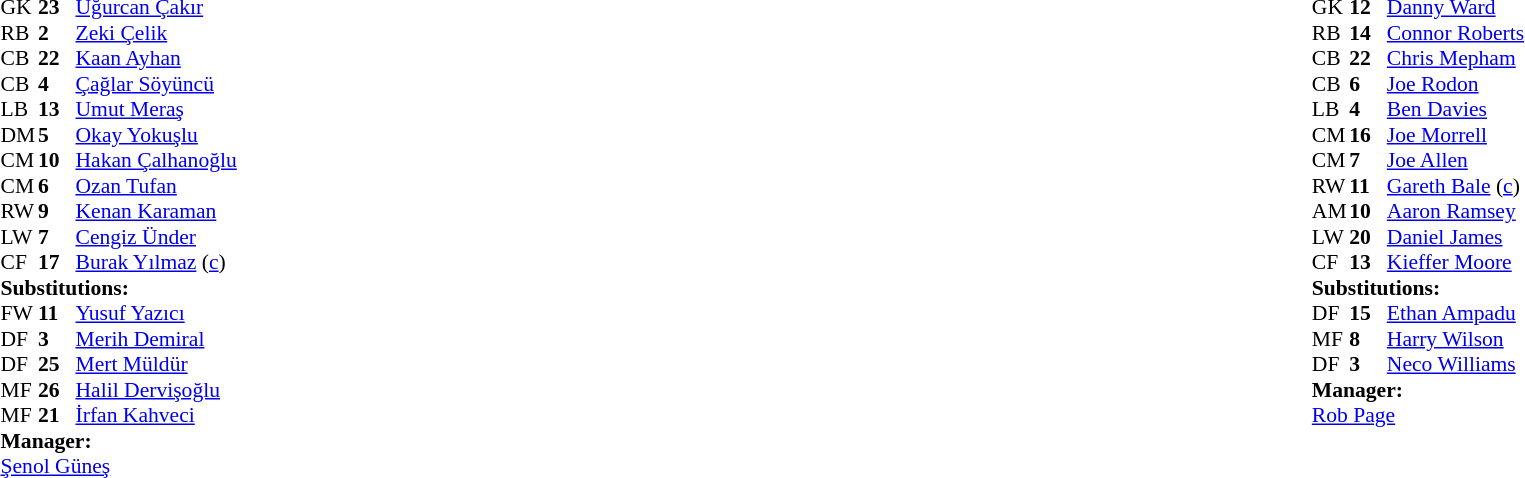<table width="100%">
<tr>
<td valign="top" width="40%"><br><table style="font-size:90%" cellspacing="0" cellpadding="0">
<tr>
<th width=25></th>
<th width=25></th>
</tr>
<tr>
<td>GK</td>
<td><strong>23</strong></td>
<td><a href='#'>Uğurcan Çakır</a></td>
</tr>
<tr>
<td>RB</td>
<td><strong>2</strong></td>
<td><a href='#'>Zeki Çelik</a></td>
</tr>
<tr>
<td>CB</td>
<td><strong>22</strong></td>
<td><a href='#'>Kaan Ayhan</a></td>
</tr>
<tr>
<td>CB</td>
<td><strong>4</strong></td>
<td><a href='#'>Çağlar Söyüncü</a></td>
</tr>
<tr>
<td>LB</td>
<td><strong>13</strong></td>
<td><a href='#'>Umut Meraş</a></td>
<td></td>
<td></td>
</tr>
<tr>
<td>DM</td>
<td><strong>5</strong></td>
<td><a href='#'>Okay Yokuşlu</a></td>
<td></td>
<td></td>
</tr>
<tr>
<td>CM</td>
<td><strong>10</strong></td>
<td><a href='#'>Hakan Çalhanoğlu</a></td>
<td></td>
</tr>
<tr>
<td>CM</td>
<td><strong>6</strong></td>
<td><a href='#'>Ozan Tufan</a></td>
<td></td>
<td></td>
</tr>
<tr>
<td>RW</td>
<td><strong>9</strong></td>
<td><a href='#'>Kenan Karaman</a></td>
<td></td>
<td></td>
</tr>
<tr>
<td>LW</td>
<td><strong>7</strong></td>
<td><a href='#'>Cengiz Ünder</a></td>
<td></td>
<td></td>
</tr>
<tr>
<td>CF</td>
<td><strong>17</strong></td>
<td><a href='#'>Burak Yılmaz</a> (<a href='#'>c</a>)</td>
<td></td>
</tr>
<tr>
<td colspan=3><strong>Substitutions:</strong></td>
</tr>
<tr>
<td>FW</td>
<td><strong>11</strong></td>
<td><a href='#'>Yusuf Yazıcı</a></td>
<td></td>
<td></td>
</tr>
<tr>
<td>DF</td>
<td><strong>3</strong></td>
<td><a href='#'>Merih Demiral</a></td>
<td></td>
<td></td>
</tr>
<tr>
<td>DF</td>
<td><strong>25</strong></td>
<td><a href='#'>Mert Müldür</a></td>
<td></td>
<td></td>
</tr>
<tr>
<td>MF</td>
<td><strong>26</strong></td>
<td><a href='#'>Halil Dervişoğlu</a></td>
<td></td>
<td></td>
</tr>
<tr>
<td>MF</td>
<td><strong>21</strong></td>
<td><a href='#'>İrfan Kahveci</a></td>
<td></td>
<td></td>
</tr>
<tr>
<td colspan=3><strong>Manager:</strong></td>
</tr>
<tr>
<td colspan=3><a href='#'>Şenol Güneş</a></td>
</tr>
</table>
</td>
<td valign="top"></td>
<td valign="top" width="50%"><br><table style="font-size:90%; margin:auto" cellspacing="0" cellpadding="0">
<tr>
<th width=25></th>
<th width=25></th>
</tr>
<tr>
<td>GK</td>
<td><strong>12</strong></td>
<td><a href='#'>Danny Ward</a></td>
</tr>
<tr>
<td>RB</td>
<td><strong>14</strong></td>
<td><a href='#'>Connor Roberts</a></td>
</tr>
<tr>
<td>CB</td>
<td><strong>22</strong></td>
<td><a href='#'>Chris Mepham</a></td>
<td></td>
</tr>
<tr>
<td>CB</td>
<td><strong>6</strong></td>
<td><a href='#'>Joe Rodon</a></td>
</tr>
<tr>
<td>LB</td>
<td><strong>4</strong></td>
<td><a href='#'>Ben Davies</a></td>
<td></td>
</tr>
<tr>
<td>CM</td>
<td><strong>16</strong></td>
<td><a href='#'>Joe Morrell</a></td>
</tr>
<tr>
<td>CM</td>
<td><strong>7</strong></td>
<td><a href='#'>Joe Allen</a></td>
<td></td>
<td></td>
</tr>
<tr>
<td>RW</td>
<td><strong>11</strong></td>
<td><a href='#'>Gareth Bale</a> (<a href='#'>c</a>)</td>
</tr>
<tr>
<td>AM</td>
<td><strong>10</strong></td>
<td><a href='#'>Aaron Ramsey</a></td>
<td></td>
<td></td>
</tr>
<tr>
<td>LW</td>
<td><strong>20</strong></td>
<td><a href='#'>Daniel James</a></td>
<td></td>
<td></td>
</tr>
<tr>
<td>CF</td>
<td><strong>13</strong></td>
<td><a href='#'>Kieffer Moore</a></td>
</tr>
<tr>
<td colspan=3><strong>Substitutions:</strong></td>
</tr>
<tr>
<td>DF</td>
<td><strong>15</strong></td>
<td><a href='#'>Ethan Ampadu</a></td>
<td></td>
<td></td>
</tr>
<tr>
<td>MF</td>
<td><strong>8</strong></td>
<td><a href='#'>Harry Wilson</a></td>
<td></td>
<td></td>
</tr>
<tr>
<td>DF</td>
<td><strong>3</strong></td>
<td><a href='#'>Neco Williams</a></td>
<td></td>
<td></td>
</tr>
<tr>
<td colspan=3><strong>Manager:</strong></td>
</tr>
<tr>
<td colspan=3><a href='#'>Rob Page</a></td>
</tr>
</table>
</td>
</tr>
</table>
